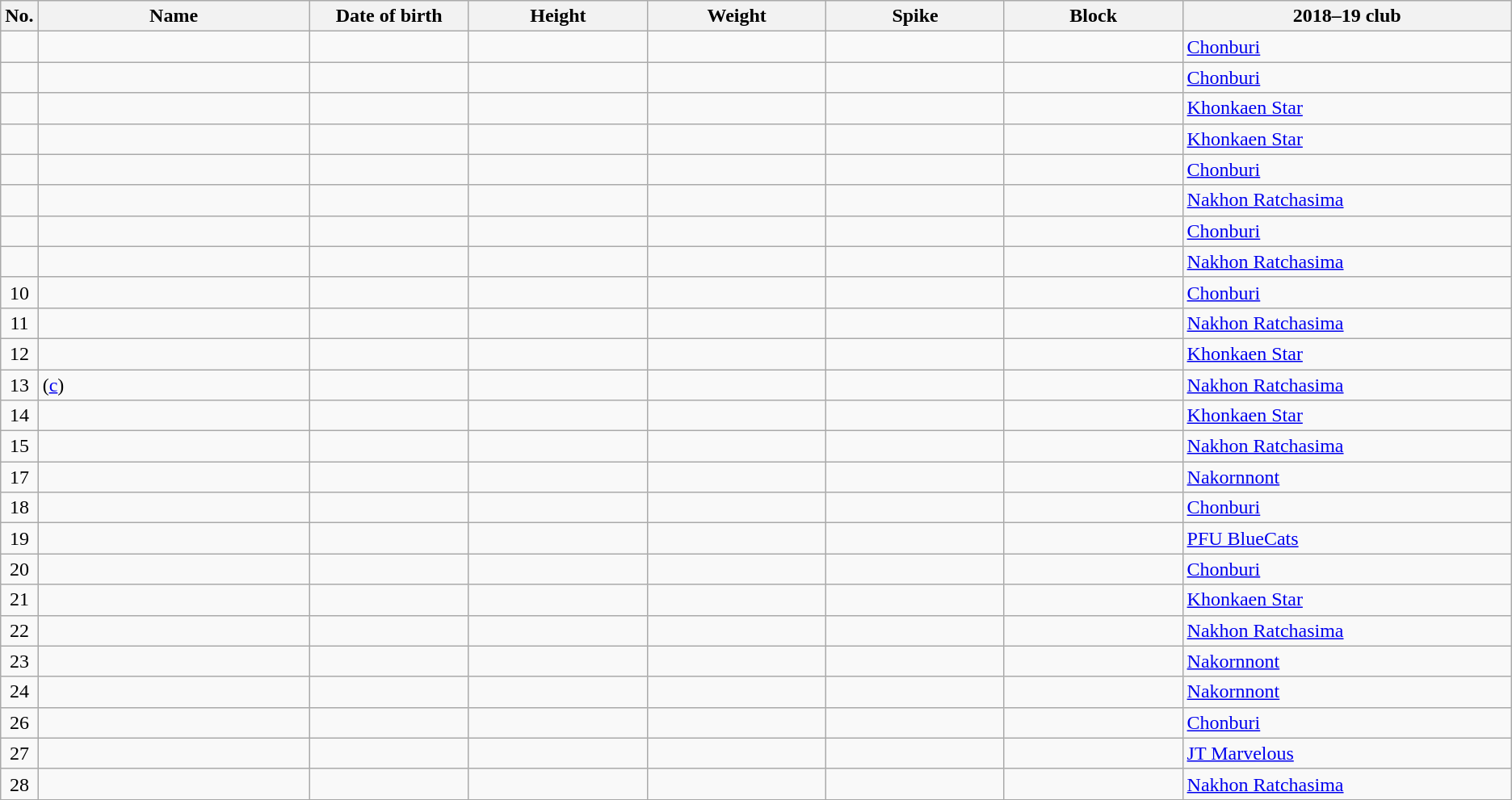<table class="wikitable sortable" style="font-size:100%; text-align:center;">
<tr>
<th>No.</th>
<th style="width:14em">Name</th>
<th style="width:8em">Date of birth</th>
<th style="width:9em">Height</th>
<th style="width:9em">Weight</th>
<th style="width:9em">Spike</th>
<th style="width:9em">Block</th>
<th style="width:17em">2018–19 club</th>
</tr>
<tr>
<td></td>
<td align=left></td>
<td align=right></td>
<td></td>
<td></td>
<td></td>
<td></td>
<td align="left"> <a href='#'>Chonburi</a></td>
</tr>
<tr>
<td></td>
<td align=left></td>
<td align=right></td>
<td></td>
<td></td>
<td></td>
<td></td>
<td align="left"> <a href='#'>Chonburi</a></td>
</tr>
<tr>
<td></td>
<td align=left></td>
<td align=right></td>
<td></td>
<td></td>
<td></td>
<td></td>
<td align="left"> <a href='#'>Khonkaen Star</a></td>
</tr>
<tr>
<td></td>
<td align=left></td>
<td align=right></td>
<td></td>
<td></td>
<td></td>
<td></td>
<td align="left"> <a href='#'>Khonkaen Star</a></td>
</tr>
<tr>
<td></td>
<td align=left></td>
<td align=right></td>
<td></td>
<td></td>
<td></td>
<td></td>
<td align="left"> <a href='#'>Chonburi</a></td>
</tr>
<tr>
<td></td>
<td align=left></td>
<td align=right></td>
<td></td>
<td></td>
<td></td>
<td></td>
<td align="left"> <a href='#'>Nakhon Ratchasima</a></td>
</tr>
<tr>
<td></td>
<td align=left></td>
<td align=right></td>
<td></td>
<td></td>
<td></td>
<td></td>
<td align="left"> <a href='#'>Chonburi</a></td>
</tr>
<tr>
<td></td>
<td align=left></td>
<td align=right></td>
<td></td>
<td></td>
<td></td>
<td></td>
<td align="left"> <a href='#'>Nakhon Ratchasima</a></td>
</tr>
<tr>
<td>10</td>
<td align=left></td>
<td align=right></td>
<td></td>
<td></td>
<td></td>
<td></td>
<td align="left"> <a href='#'>Chonburi</a></td>
</tr>
<tr>
<td>11</td>
<td align=left></td>
<td align=right></td>
<td></td>
<td></td>
<td></td>
<td></td>
<td align="left"> <a href='#'>Nakhon Ratchasima</a></td>
</tr>
<tr>
<td>12</td>
<td align=left></td>
<td align=right></td>
<td></td>
<td></td>
<td></td>
<td></td>
<td align="left"> <a href='#'>Khonkaen Star</a></td>
</tr>
<tr>
<td>13</td>
<td align=left> (<a href='#'>c</a>)</td>
<td align=right></td>
<td></td>
<td></td>
<td></td>
<td></td>
<td align="left"> <a href='#'>Nakhon Ratchasima</a></td>
</tr>
<tr>
<td>14</td>
<td align=left></td>
<td align=right></td>
<td></td>
<td></td>
<td></td>
<td></td>
<td align="left"> <a href='#'>Khonkaen Star</a></td>
</tr>
<tr>
<td>15</td>
<td align=left></td>
<td align=right></td>
<td></td>
<td></td>
<td></td>
<td></td>
<td align="left"> <a href='#'>Nakhon Ratchasima</a></td>
</tr>
<tr>
<td>17</td>
<td align=left></td>
<td align=right></td>
<td></td>
<td></td>
<td></td>
<td></td>
<td align="left"> <a href='#'>Nakornnont</a></td>
</tr>
<tr>
<td>18</td>
<td align=left></td>
<td align=right></td>
<td></td>
<td></td>
<td></td>
<td></td>
<td align="left"> <a href='#'>Chonburi</a></td>
</tr>
<tr>
<td>19</td>
<td align=left></td>
<td align=right></td>
<td></td>
<td></td>
<td></td>
<td></td>
<td align="left"> <a href='#'>PFU BlueCats</a></td>
</tr>
<tr>
<td>20</td>
<td align=left></td>
<td align=right></td>
<td></td>
<td></td>
<td></td>
<td></td>
<td align="left"> <a href='#'>Chonburi</a></td>
</tr>
<tr>
<td>21</td>
<td align=left></td>
<td align="right"></td>
<td></td>
<td></td>
<td></td>
<td></td>
<td align="left"> <a href='#'>Khonkaen Star</a></td>
</tr>
<tr>
<td>22</td>
<td align=left></td>
<td align="right"></td>
<td></td>
<td></td>
<td></td>
<td></td>
<td align="left"> <a href='#'>Nakhon Ratchasima</a></td>
</tr>
<tr>
<td>23</td>
<td align=left></td>
<td align="right"></td>
<td></td>
<td></td>
<td></td>
<td></td>
<td align="left"> <a href='#'>Nakornnont</a></td>
</tr>
<tr>
<td>24</td>
<td align=left></td>
<td align="right"></td>
<td></td>
<td></td>
<td></td>
<td></td>
<td align="left"> <a href='#'>Nakornnont</a></td>
</tr>
<tr>
<td>26</td>
<td align=left></td>
<td align=right></td>
<td></td>
<td></td>
<td></td>
<td></td>
<td align="left"> <a href='#'>Chonburi</a></td>
</tr>
<tr>
<td>27</td>
<td align=left></td>
<td align=right></td>
<td></td>
<td></td>
<td></td>
<td></td>
<td align="left"> <a href='#'>JT Marvelous</a></td>
</tr>
<tr>
<td>28</td>
<td align=left></td>
<td align=right></td>
<td></td>
<td></td>
<td></td>
<td></td>
<td align="left"> <a href='#'>Nakhon Ratchasima</a></td>
</tr>
<tr>
</tr>
</table>
